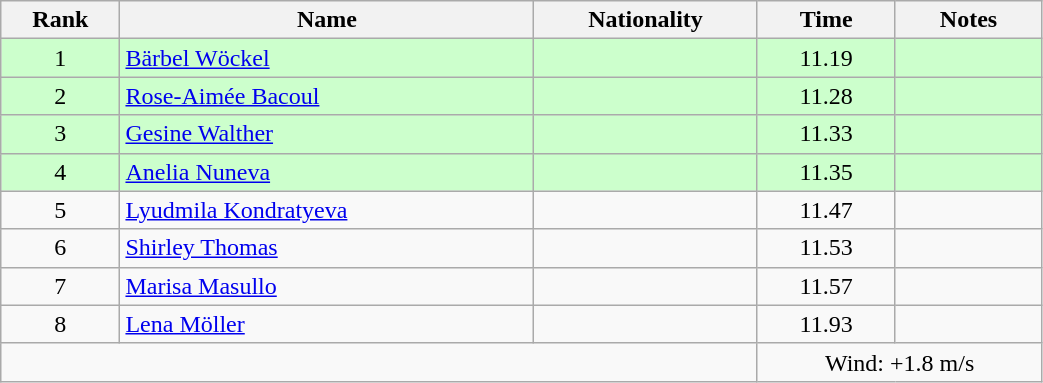<table class="wikitable sortable" style="text-align:center;width: 55%">
<tr>
<th>Rank</th>
<th>Name</th>
<th>Nationality</th>
<th>Time</th>
<th>Notes</th>
</tr>
<tr bgcolor=ccffcc>
<td>1</td>
<td align=left><a href='#'>Bärbel Wöckel</a></td>
<td align=left></td>
<td>11.19</td>
<td></td>
</tr>
<tr bgcolor=ccffcc>
<td>2</td>
<td align=left><a href='#'>Rose-Aimée Bacoul</a></td>
<td align=left></td>
<td>11.28</td>
<td></td>
</tr>
<tr bgcolor=ccffcc>
<td>3</td>
<td align=left><a href='#'>Gesine Walther</a></td>
<td align=left></td>
<td>11.33</td>
<td></td>
</tr>
<tr bgcolor=ccffcc>
<td>4</td>
<td align=left><a href='#'>Anelia Nuneva</a></td>
<td align=left></td>
<td>11.35</td>
<td></td>
</tr>
<tr>
<td>5</td>
<td align=left><a href='#'>Lyudmila Kondratyeva</a></td>
<td align=left></td>
<td>11.47</td>
<td></td>
</tr>
<tr>
<td>6</td>
<td align=left><a href='#'>Shirley Thomas</a></td>
<td align=left></td>
<td>11.53</td>
<td></td>
</tr>
<tr>
<td>7</td>
<td align=left><a href='#'>Marisa Masullo</a></td>
<td align=left></td>
<td>11.57</td>
<td></td>
</tr>
<tr>
<td>8</td>
<td align=left><a href='#'>Lena Möller</a></td>
<td align=left></td>
<td>11.93</td>
<td></td>
</tr>
<tr>
<td colspan="3"></td>
<td colspan="2">Wind: +1.8 m/s</td>
</tr>
</table>
